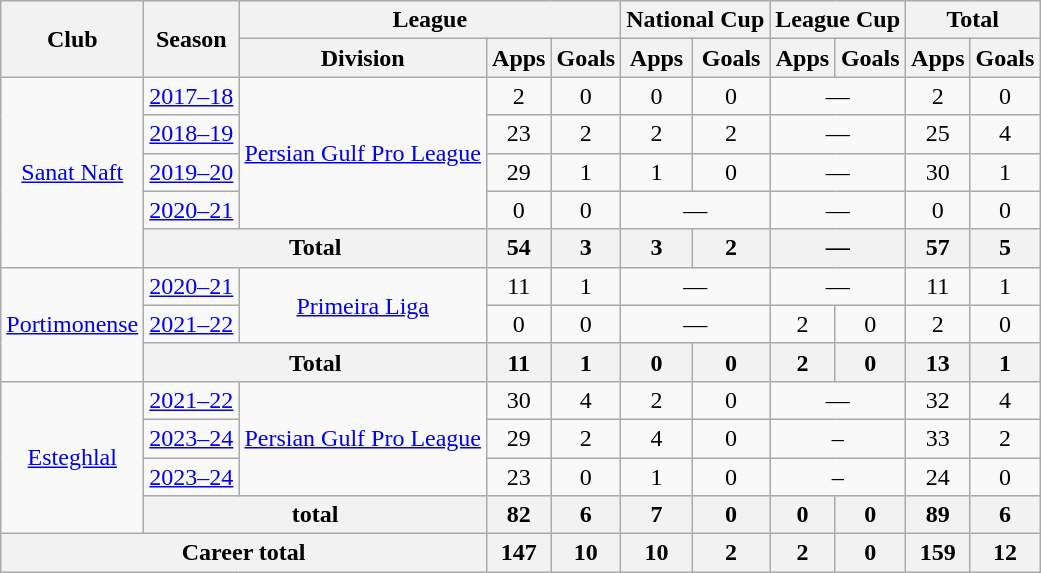<table class=wikitable style=text-align:center>
<tr>
<th rowspan=2>Club</th>
<th rowspan=2>Season</th>
<th colspan=3>League</th>
<th colspan=2>National Cup</th>
<th colspan=2>League Cup</th>
<th colspan=2>Total</th>
</tr>
<tr>
<th>Division</th>
<th>Apps</th>
<th>Goals</th>
<th>Apps</th>
<th>Goals</th>
<th>Apps</th>
<th>Goals</th>
<th>Apps</th>
<th>Goals</th>
</tr>
<tr>
<td rowspan="5"><a href='#'>Sanat Naft</a></td>
<td><a href='#'>2017–18</a></td>
<td rowspan="4"><a href='#'>Persian Gulf Pro League</a></td>
<td>2</td>
<td>0</td>
<td>0</td>
<td>0</td>
<td colspan="2">—</td>
<td>2</td>
<td>0</td>
</tr>
<tr>
<td><a href='#'>2018–19</a></td>
<td>23</td>
<td>2</td>
<td>2</td>
<td>2</td>
<td colspan="2">—</td>
<td>25</td>
<td>4</td>
</tr>
<tr>
<td><a href='#'>2019–20</a></td>
<td>29</td>
<td>1</td>
<td>1</td>
<td>0</td>
<td colspan="2">—</td>
<td>30</td>
<td>1</td>
</tr>
<tr>
<td><a href='#'>2020–21</a></td>
<td>0</td>
<td>0</td>
<td colspan="2">—</td>
<td colspan="2">—</td>
<td>0</td>
<td>0</td>
</tr>
<tr>
<th colspan="2">Total</th>
<th>54</th>
<th>3</th>
<th>3</th>
<th>2</th>
<th colspan="2">—</th>
<th>57</th>
<th>5</th>
</tr>
<tr>
<td rowspan="3"><a href='#'>Portimonense</a></td>
<td><a href='#'>2020–21</a></td>
<td rowspan="2"><a href='#'>Primeira Liga</a></td>
<td>11</td>
<td>1</td>
<td colspan="2">—</td>
<td colspan="2">—</td>
<td>11</td>
<td>1</td>
</tr>
<tr>
<td><a href='#'>2021–22</a></td>
<td>0</td>
<td>0</td>
<td colspan="2">—</td>
<td>2</td>
<td>0</td>
<td>2</td>
<td>0</td>
</tr>
<tr>
<th colspan="2">Total</th>
<th>11</th>
<th>1</th>
<th>0</th>
<th>0</th>
<th>2</th>
<th>0</th>
<th>13</th>
<th>1</th>
</tr>
<tr>
<td rowspan="4"><a href='#'>Esteghlal</a></td>
<td><a href='#'>2021–22</a></td>
<td rowspan="3"><a href='#'>Persian Gulf Pro League</a></td>
<td>30</td>
<td>4</td>
<td>2</td>
<td>0</td>
<td colspan="2">—</td>
<td>32</td>
<td>4</td>
</tr>
<tr>
<td><a href='#'>2023–24</a></td>
<td>29</td>
<td>2</td>
<td>4</td>
<td>0</td>
<td colspan="2">–</td>
<td>33</td>
<td>2</td>
</tr>
<tr>
<td><a href='#'>2023–24</a></td>
<td>23</td>
<td>0</td>
<td>1</td>
<td>0</td>
<td colspan="2">–</td>
<td>24</td>
<td>0</td>
</tr>
<tr>
<th colspan="2">total</th>
<th>82</th>
<th>6</th>
<th>7</th>
<th>0</th>
<th>0</th>
<th>0</th>
<th>89</th>
<th>6</th>
</tr>
<tr>
<th colspan="3">Career total</th>
<th>147</th>
<th>10</th>
<th>10</th>
<th>2</th>
<th>2</th>
<th>0</th>
<th>159</th>
<th>12</th>
</tr>
</table>
